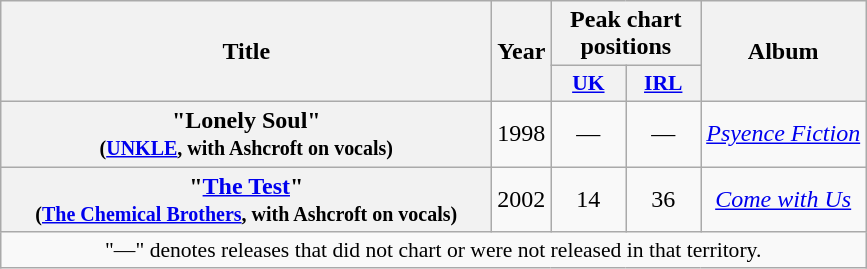<table class="wikitable plainrowheaders" style="text-align:center;" border="1">
<tr>
<th scope="col" rowspan="2" style="width:20em;">Title</th>
<th scope="col" rowspan="2">Year</th>
<th scope="col" colspan="2">Peak chart positions</th>
<th scope="col" rowspan="2">Album</th>
</tr>
<tr>
<th scope="col" style="width:3em;font-size:90%;"><a href='#'>UK</a><br></th>
<th scope="col" style="width:3em;font-size:90%;"><a href='#'>IRL</a><br></th>
</tr>
<tr>
<th scope="row">"Lonely Soul" <br><small>(<a href='#'>UNKLE</a>, with Ashcroft on vocals)</small></th>
<td>1998</td>
<td>—</td>
<td>—</td>
<td><em><a href='#'>Psyence Fiction</a></em></td>
</tr>
<tr>
<th scope="row">"<a href='#'>The Test</a>" <br><small>(<a href='#'>The Chemical Brothers</a>, with Ashcroft on vocals)</small></th>
<td>2002</td>
<td>14</td>
<td>36</td>
<td><em><a href='#'>Come with Us</a></em></td>
</tr>
<tr>
<td colspan="14" style="font-size:90%">"—" denotes releases that did not chart or were not released in that territory.</td>
</tr>
</table>
